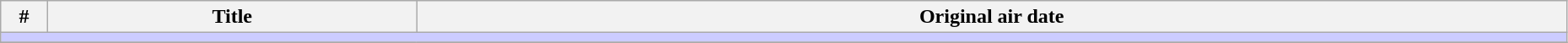<table class="wikitable" width="98%">
<tr>
<th width="3%">#</th>
<th>Title</th>
<th>Original air date</th>
</tr>
<tr>
<td colspan="3" bgcolor="#CCF"></td>
</tr>
<tr>
</tr>
</table>
